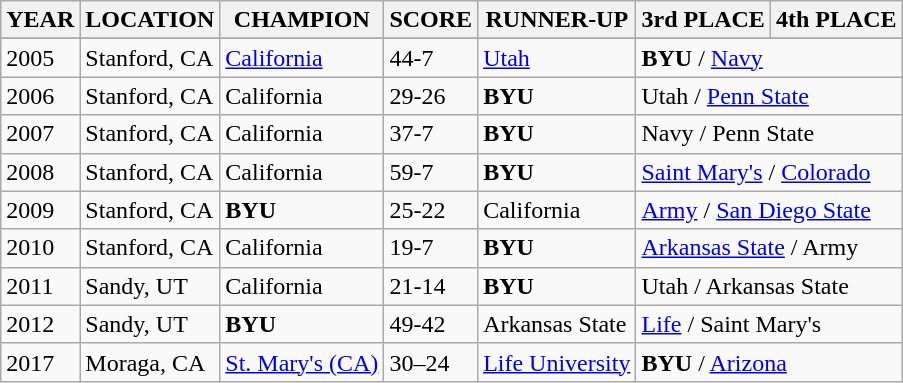<table class="wikitable sortable">
<tr>
<th>YEAR</th>
<th>LOCATION</th>
<th>CHAMPION</th>
<th align=center>SCORE</th>
<th>RUNNER-UP</th>
<th>3rd PLACE</th>
<th>4th PLACE</th>
</tr>
<tr>
</tr>
<tr>
<td>2005</td>
<td>Stanford, CA</td>
<td><a href='#'>California</a></td>
<td>44-7</td>
<td><a href='#'>Utah</a></td>
<td colspan="2"><strong>BYU</strong> / <a href='#'>Navy</a></td>
</tr>
<tr>
<td>2006</td>
<td>Stanford, CA</td>
<td>California</td>
<td>29-26</td>
<td><strong>BYU</strong></td>
<td colspan="2">Utah / <a href='#'>Penn State</a></td>
</tr>
<tr>
<td>2007</td>
<td>Stanford, CA</td>
<td>California</td>
<td>37-7</td>
<td><strong>BYU</strong></td>
<td colspan="2">Navy / Penn State</td>
</tr>
<tr>
<td>2008</td>
<td>Stanford, CA</td>
<td>California</td>
<td>59-7</td>
<td><strong>BYU</strong></td>
<td colspan="2"><a href='#'>Saint Mary's</a> / <a href='#'>Colorado</a></td>
</tr>
<tr>
<td>2009</td>
<td>Stanford, CA</td>
<td><strong>BYU</strong></td>
<td>25-22</td>
<td>California</td>
<td colspan="2"><a href='#'>Army</a> / <a href='#'>San Diego State</a></td>
</tr>
<tr>
<td>2010</td>
<td>Stanford, CA</td>
<td>California</td>
<td>19-7</td>
<td><strong>BYU</strong></td>
<td colspan="2"><a href='#'>Arkansas State</a> / Army</td>
</tr>
<tr>
<td>2011</td>
<td>Sandy, UT</td>
<td>California</td>
<td>21-14</td>
<td><strong>BYU</strong></td>
<td colspan="2">Utah / Arkansas State</td>
</tr>
<tr>
<td>2012</td>
<td>Sandy, UT</td>
<td><strong>BYU</strong></td>
<td>49-42</td>
<td>Arkansas State</td>
<td colspan="2"><a href='#'>Life</a> / Saint Mary's</td>
</tr>
<tr>
<td>2017</td>
<td>Moraga, CA</td>
<td><a href='#'>St. Mary's (CA)</a></td>
<td>30–24</td>
<td><a href='#'>Life University</a></td>
<td colspan="2"><strong>BYU</strong> / <a href='#'>Arizona</a></td>
</tr>
</table>
